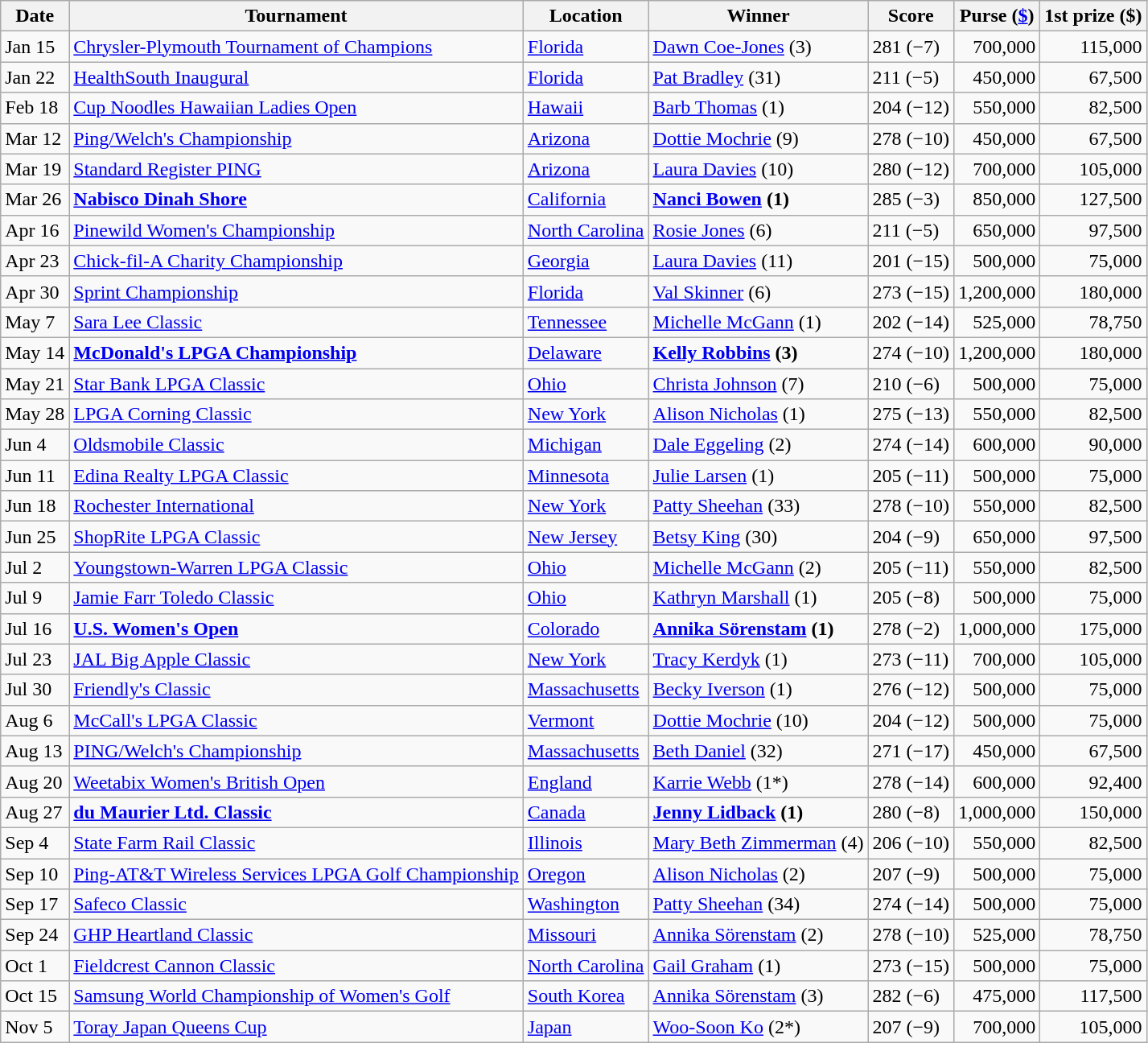<table class=wikitable>
<tr>
<th>Date</th>
<th>Tournament</th>
<th>Location</th>
<th>Winner</th>
<th>Score</th>
<th>Purse (<a href='#'>$</a>)</th>
<th>1st prize ($)</th>
</tr>
<tr>
<td>Jan 15</td>
<td><a href='#'>Chrysler-Plymouth Tournament of Champions</a></td>
<td><a href='#'>Florida</a></td>
<td> <a href='#'>Dawn Coe-Jones</a> (3)</td>
<td>281 (−7)</td>
<td align=right>700,000</td>
<td align=right>115,000</td>
</tr>
<tr>
<td>Jan 22</td>
<td><a href='#'>HealthSouth Inaugural</a></td>
<td><a href='#'>Florida</a></td>
<td> <a href='#'>Pat Bradley</a> (31)</td>
<td>211 (−5)</td>
<td align=right>450,000</td>
<td align=right>67,500</td>
</tr>
<tr>
<td>Feb 18</td>
<td><a href='#'>Cup Noodles Hawaiian Ladies Open</a></td>
<td><a href='#'>Hawaii</a></td>
<td> <a href='#'>Barb Thomas</a> (1)</td>
<td>204 (−12)</td>
<td align=right>550,000</td>
<td align=right>82,500</td>
</tr>
<tr>
<td>Mar 12</td>
<td><a href='#'>Ping/Welch's Championship</a></td>
<td><a href='#'>Arizona</a></td>
<td> <a href='#'>Dottie Mochrie</a> (9)</td>
<td>278 (−10)</td>
<td align=right>450,000</td>
<td align=right>67,500</td>
</tr>
<tr>
<td>Mar 19</td>
<td><a href='#'>Standard Register PING</a></td>
<td><a href='#'>Arizona</a></td>
<td> <a href='#'>Laura Davies</a> (10)</td>
<td>280 (−12)</td>
<td align=right>700,000</td>
<td align=right>105,000</td>
</tr>
<tr>
<td>Mar 26</td>
<td><strong><a href='#'>Nabisco Dinah Shore</a></strong></td>
<td><a href='#'>California</a></td>
<td> <strong><a href='#'>Nanci Bowen</a> (1)</strong></td>
<td>285 (−3)</td>
<td align=right>850,000</td>
<td align=right>127,500</td>
</tr>
<tr>
<td>Apr 16</td>
<td><a href='#'>Pinewild Women's Championship</a></td>
<td><a href='#'>North Carolina</a></td>
<td> <a href='#'>Rosie Jones</a> (6)</td>
<td>211 (−5)</td>
<td align=right>650,000</td>
<td align=right>97,500</td>
</tr>
<tr>
<td>Apr 23</td>
<td><a href='#'>Chick-fil-A Charity Championship</a></td>
<td><a href='#'>Georgia</a></td>
<td> <a href='#'>Laura Davies</a> (11)</td>
<td>201 (−15)</td>
<td align=right>500,000</td>
<td align=right>75,000</td>
</tr>
<tr>
<td>Apr 30</td>
<td><a href='#'>Sprint Championship</a></td>
<td><a href='#'>Florida</a></td>
<td> <a href='#'>Val Skinner</a> (6)</td>
<td>273 (−15)</td>
<td align=right>1,200,000</td>
<td align=right>180,000</td>
</tr>
<tr>
<td>May 7</td>
<td><a href='#'>Sara Lee Classic</a></td>
<td><a href='#'>Tennessee</a></td>
<td> <a href='#'>Michelle McGann</a> (1)</td>
<td>202 (−14)</td>
<td align=right>525,000</td>
<td align=right>78,750</td>
</tr>
<tr>
<td>May 14</td>
<td><strong><a href='#'>McDonald's LPGA Championship</a></strong></td>
<td><a href='#'>Delaware</a></td>
<td> <strong><a href='#'>Kelly Robbins</a> (3)</strong></td>
<td>274 (−10)</td>
<td align=right>1,200,000</td>
<td align=right>180,000</td>
</tr>
<tr>
<td>May 21</td>
<td><a href='#'>Star Bank LPGA Classic</a></td>
<td><a href='#'>Ohio</a></td>
<td> <a href='#'>Christa Johnson</a> (7)</td>
<td>210 (−6)</td>
<td align=right>500,000</td>
<td align=right>75,000</td>
</tr>
<tr>
<td>May 28</td>
<td><a href='#'>LPGA Corning Classic</a></td>
<td><a href='#'>New York</a></td>
<td> <a href='#'>Alison Nicholas</a> (1)</td>
<td>275 (−13)</td>
<td align=right>550,000</td>
<td align=right>82,500</td>
</tr>
<tr>
<td>Jun 4</td>
<td><a href='#'>Oldsmobile Classic</a></td>
<td><a href='#'>Michigan</a></td>
<td> <a href='#'>Dale Eggeling</a> (2)</td>
<td>274 (−14)</td>
<td align=right>600,000</td>
<td align=right>90,000</td>
</tr>
<tr>
<td>Jun 11</td>
<td><a href='#'>Edina Realty LPGA Classic</a></td>
<td><a href='#'>Minnesota</a></td>
<td> <a href='#'>Julie Larsen</a> (1)</td>
<td>205 (−11)</td>
<td align=right>500,000</td>
<td align=right>75,000</td>
</tr>
<tr>
<td>Jun 18</td>
<td><a href='#'>Rochester International</a></td>
<td><a href='#'>New York</a></td>
<td> <a href='#'>Patty Sheehan</a> (33)</td>
<td>278 (−10)</td>
<td align=right>550,000</td>
<td align=right>82,500</td>
</tr>
<tr>
<td>Jun 25</td>
<td><a href='#'>ShopRite LPGA Classic</a></td>
<td><a href='#'>New Jersey</a></td>
<td> <a href='#'>Betsy King</a> (30)</td>
<td>204 (−9)</td>
<td align=right>650,000</td>
<td align=right>97,500</td>
</tr>
<tr>
<td>Jul 2</td>
<td><a href='#'>Youngstown-Warren LPGA Classic</a></td>
<td><a href='#'>Ohio</a></td>
<td> <a href='#'>Michelle McGann</a> (2)</td>
<td>205 (−11)</td>
<td align=right>550,000</td>
<td align=right>82,500</td>
</tr>
<tr>
<td>Jul 9</td>
<td><a href='#'>Jamie Farr Toledo Classic</a></td>
<td><a href='#'>Ohio</a></td>
<td> <a href='#'>Kathryn Marshall</a> (1)</td>
<td>205 (−8)</td>
<td align=right>500,000</td>
<td align=right>75,000</td>
</tr>
<tr>
<td>Jul 16</td>
<td><strong><a href='#'>U.S. Women's Open</a></strong></td>
<td><a href='#'>Colorado</a></td>
<td> <strong><a href='#'>Annika Sörenstam</a> (1)</strong></td>
<td>278 (−2)</td>
<td align=right>1,000,000</td>
<td align=right>175,000</td>
</tr>
<tr>
<td>Jul 23</td>
<td><a href='#'>JAL Big Apple Classic</a></td>
<td><a href='#'>New York</a></td>
<td> <a href='#'>Tracy Kerdyk</a> (1)</td>
<td>273 (−11)</td>
<td align=right>700,000</td>
<td align=right>105,000</td>
</tr>
<tr>
<td>Jul 30</td>
<td><a href='#'>Friendly's Classic</a></td>
<td><a href='#'>Massachusetts</a></td>
<td> <a href='#'>Becky Iverson</a> (1)</td>
<td>276 (−12)</td>
<td align=right>500,000</td>
<td align=right>75,000</td>
</tr>
<tr>
<td>Aug 6</td>
<td><a href='#'>McCall's LPGA Classic</a></td>
<td><a href='#'>Vermont</a></td>
<td> <a href='#'>Dottie Mochrie</a> (10)</td>
<td>204 (−12)</td>
<td align=right>500,000</td>
<td align=right>75,000</td>
</tr>
<tr>
<td>Aug 13</td>
<td><a href='#'>PING/Welch's Championship</a></td>
<td><a href='#'>Massachusetts</a></td>
<td> <a href='#'>Beth Daniel</a> (32)</td>
<td>271 (−17)</td>
<td align=right>450,000</td>
<td align=right>67,500</td>
</tr>
<tr>
<td>Aug 20</td>
<td><a href='#'>Weetabix Women's British Open</a></td>
<td><a href='#'>England</a></td>
<td> <a href='#'>Karrie Webb</a> (1*)</td>
<td>278 (−14)</td>
<td align=right>600,000</td>
<td align=right>92,400</td>
</tr>
<tr>
<td>Aug 27</td>
<td><strong><a href='#'>du Maurier Ltd. Classic</a></strong></td>
<td><a href='#'>Canada</a></td>
<td>  <strong><a href='#'>Jenny Lidback</a> (1)</strong></td>
<td>280 (−8)</td>
<td align=right>1,000,000</td>
<td align=right>150,000</td>
</tr>
<tr>
<td>Sep 4</td>
<td><a href='#'>State Farm Rail Classic</a></td>
<td><a href='#'>Illinois</a></td>
<td> <a href='#'>Mary Beth Zimmerman</a> (4)</td>
<td>206 (−10)</td>
<td align=right>550,000</td>
<td align=right>82,500</td>
</tr>
<tr>
<td>Sep 10</td>
<td><a href='#'>Ping-AT&T Wireless Services LPGA Golf Championship</a></td>
<td><a href='#'>Oregon</a></td>
<td> <a href='#'>Alison Nicholas</a> (2)</td>
<td>207 (−9)</td>
<td align=right>500,000</td>
<td align=right>75,000</td>
</tr>
<tr>
<td>Sep 17</td>
<td><a href='#'>Safeco Classic</a></td>
<td><a href='#'>Washington</a></td>
<td> <a href='#'>Patty Sheehan</a> (34)</td>
<td>274 (−14)</td>
<td align=right>500,000</td>
<td align=right>75,000</td>
</tr>
<tr>
<td>Sep 24</td>
<td><a href='#'>GHP Heartland Classic</a></td>
<td><a href='#'>Missouri</a></td>
<td> <a href='#'>Annika Sörenstam</a> (2)</td>
<td>278 (−10)</td>
<td align=right>525,000</td>
<td align=right>78,750</td>
</tr>
<tr>
<td>Oct 1</td>
<td><a href='#'>Fieldcrest Cannon Classic</a></td>
<td><a href='#'>North Carolina</a></td>
<td> <a href='#'>Gail Graham</a> (1)</td>
<td>273 (−15)</td>
<td align=right>500,000</td>
<td align=right>75,000</td>
</tr>
<tr>
<td>Oct 15</td>
<td><a href='#'>Samsung World Championship of Women's Golf</a></td>
<td><a href='#'>South Korea</a></td>
<td> <a href='#'>Annika Sörenstam</a> (3)</td>
<td>282 (−6)</td>
<td align=right>475,000</td>
<td align=right>117,500</td>
</tr>
<tr>
<td>Nov 5</td>
<td><a href='#'>Toray Japan Queens Cup</a></td>
<td><a href='#'>Japan</a></td>
<td> <a href='#'>Woo-Soon Ko</a> (2*)</td>
<td>207 (−9)</td>
<td align=right>700,000</td>
<td align=right>105,000</td>
</tr>
</table>
